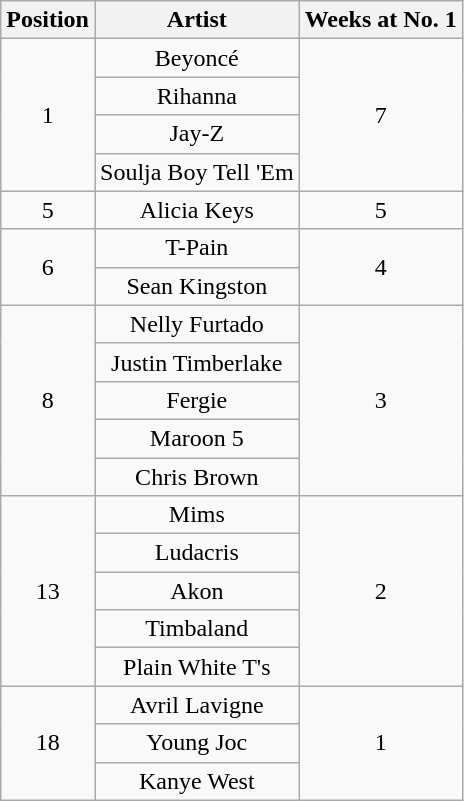<table class="wikitable plainrowheaders" style="text-align:center;">
<tr>
<th>Position</th>
<th>Artist</th>
<th>Weeks at No. 1</th>
</tr>
<tr>
<td rowspan=4>1</td>
<td>Beyoncé</td>
<td rowspan=4>7</td>
</tr>
<tr>
<td>Rihanna</td>
</tr>
<tr>
<td>Jay-Z</td>
</tr>
<tr>
<td>Soulja Boy Tell 'Em</td>
</tr>
<tr>
<td>5</td>
<td>Alicia Keys</td>
<td>5</td>
</tr>
<tr>
<td rowspan=2>6</td>
<td>T-Pain</td>
<td rowspan=2>4</td>
</tr>
<tr>
<td>Sean Kingston</td>
</tr>
<tr>
<td rowspan=5>8</td>
<td>Nelly Furtado</td>
<td rowspan=5>3</td>
</tr>
<tr>
<td>Justin Timberlake</td>
</tr>
<tr>
<td>Fergie</td>
</tr>
<tr>
<td>Maroon 5</td>
</tr>
<tr>
<td>Chris Brown</td>
</tr>
<tr>
<td rowspan=5>13</td>
<td>Mims</td>
<td rowspan=5>2</td>
</tr>
<tr>
<td>Ludacris</td>
</tr>
<tr>
<td>Akon</td>
</tr>
<tr>
<td>Timbaland</td>
</tr>
<tr>
<td>Plain White T's</td>
</tr>
<tr>
<td rowspan=3>18</td>
<td>Avril Lavigne</td>
<td rowspan=3>1</td>
</tr>
<tr>
<td>Young Joc</td>
</tr>
<tr>
<td>Kanye West</td>
</tr>
</table>
